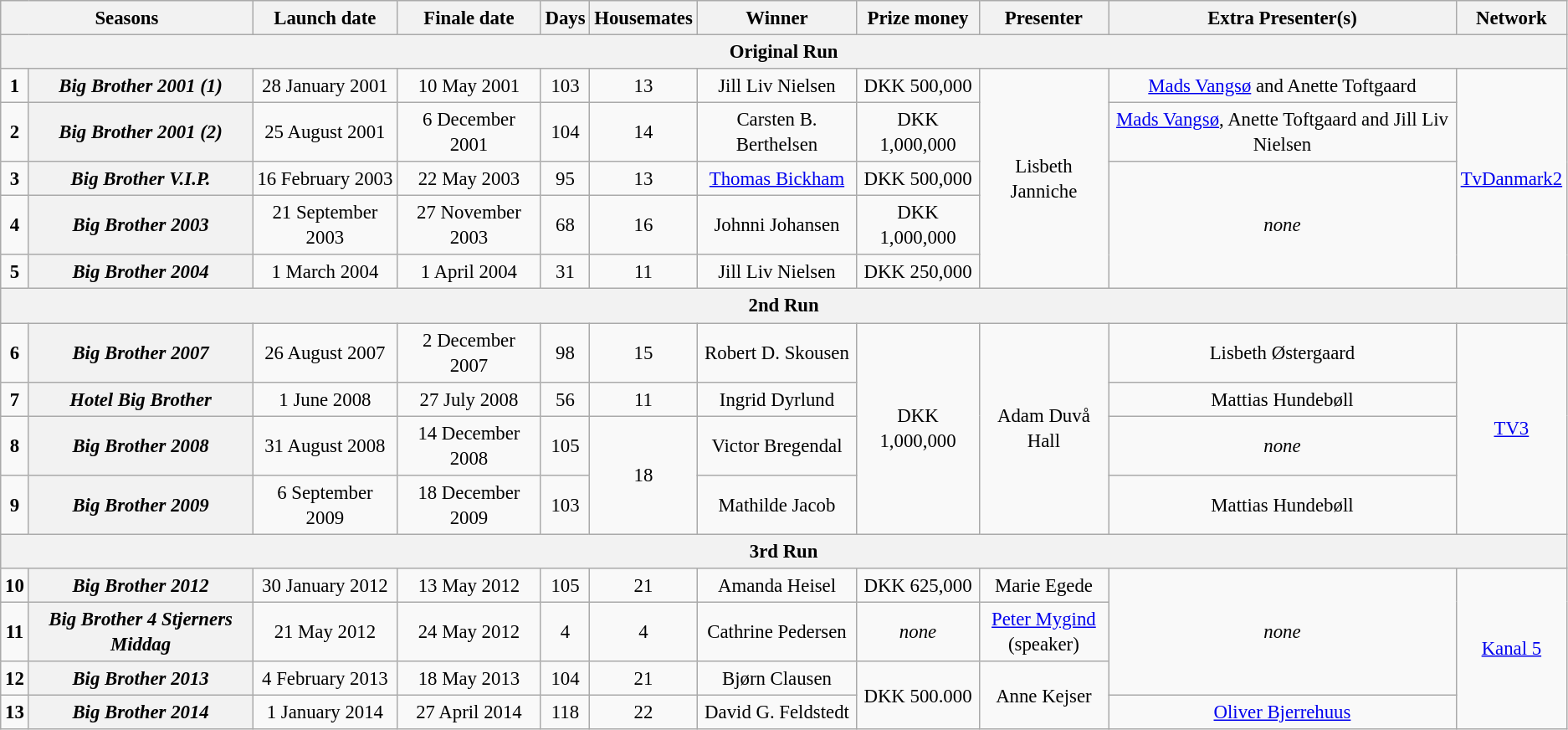<table class="wikitable" style="text-align:center; font-size:95%; line-height:20px;">
<tr>
<th colspan="2">Seasons</th>
<th>Launch date</th>
<th>Finale date</th>
<th>Days</th>
<th>Housemates</th>
<th>Winner</th>
<th>Prize money</th>
<th>Presenter</th>
<th>Extra Presenter(s)</th>
<th>Network</th>
</tr>
<tr>
<th colspan="11"><strong>Original Run</strong></th>
</tr>
<tr>
<td><strong>1</strong></td>
<th><strong><em>Big Brother 2001 (1)</em></strong></th>
<td>28 January 2001</td>
<td>10 May 2001</td>
<td>103</td>
<td>13</td>
<td>Jill Liv Nielsen</td>
<td>DKK 500,000</td>
<td rowspan="5">Lisbeth Janniche</td>
<td><a href='#'>Mads Vangsø</a> and Anette Toftgaard</td>
<td rowspan="5"><a href='#'>TvDanmark2</a></td>
</tr>
<tr>
<td><strong>2</strong></td>
<th><strong><em>Big Brother 2001 (2)</em></strong></th>
<td>25 August 2001</td>
<td>6 December 2001</td>
<td>104</td>
<td>14</td>
<td>Carsten B. Berthelsen</td>
<td rowspan="1">DKK 1,000,000</td>
<td><a href='#'>Mads Vangsø</a>, Anette Toftgaard and Jill Liv Nielsen</td>
</tr>
<tr>
<td><strong>3</strong></td>
<th><em>Big Brother V.I.P.</em></th>
<td>16 February 2003</td>
<td>22 May 2003</td>
<td>95</td>
<td>13</td>
<td><a href='#'>Thomas Bickham</a></td>
<td>DKK 500,000</td>
<td rowspan="3"><em>none</em></td>
</tr>
<tr>
<td><strong>4</strong></td>
<th><strong><em>Big Brother 2003</em></strong></th>
<td>21 September 2003</td>
<td>27 November 2003</td>
<td>68</td>
<td>16</td>
<td>Johnni Johansen</td>
<td>DKK 1,000,000</td>
</tr>
<tr>
<td><strong>5</strong></td>
<th><strong><em>Big Brother 2004</em></strong></th>
<td>1 March 2004</td>
<td>1 April 2004</td>
<td>31</td>
<td>11</td>
<td>Jill Liv Nielsen</td>
<td>DKK 250,000</td>
</tr>
<tr>
<th colspan="11"><strong>2nd Run</strong></th>
</tr>
<tr>
<td><strong>6</strong></td>
<th><em>Big Brother 2007</em></th>
<td>26 August 2007</td>
<td>2 December 2007</td>
<td>98</td>
<td>15</td>
<td>Robert D. Skousen</td>
<td rowspan="4">DKK 1,000,000</td>
<td rowspan="4">Adam Duvå Hall</td>
<td rowspan="1">Lisbeth Østergaard</td>
<td rowspan="4"><a href='#'>TV3</a></td>
</tr>
<tr>
<td><strong>7</strong></td>
<th><em>Hotel Big Brother</em></th>
<td>1 June 2008</td>
<td>27 July 2008</td>
<td>56</td>
<td>11</td>
<td>Ingrid Dyrlund</td>
<td>Mattias Hundebøll</td>
</tr>
<tr>
<td><strong>8</strong></td>
<th><em>Big Brother 2008</em></th>
<td>31 August 2008</td>
<td>14 December 2008</td>
<td>105</td>
<td rowspan="2">18</td>
<td>Victor Bregendal</td>
<td><em>none</em></td>
</tr>
<tr>
<td><strong>9</strong></td>
<th><em>Big Brother 2009</em></th>
<td>6 September 2009</td>
<td>18 December 2009</td>
<td>103</td>
<td>Mathilde Jacob</td>
<td>Mattias Hundebøll</td>
</tr>
<tr>
<th colspan="11"><strong>3rd Run</strong></th>
</tr>
<tr>
<td><strong>10</strong></td>
<th><strong><em>Big Brother 2012</em></strong></th>
<td>30 January 2012</td>
<td>13 May 2012</td>
<td>105</td>
<td>21</td>
<td>Amanda Heisel</td>
<td rowspan="1">DKK 625,000</td>
<td>Marie Egede</td>
<td rowspan="3"><em>none</em></td>
<td rowspan="4"><a href='#'>Kanal 5</a></td>
</tr>
<tr>
<td><strong>11</strong></td>
<th><em>Big Brother 4 Stjerners Middag</em></th>
<td>21 May 2012</td>
<td>24 May 2012</td>
<td>4</td>
<td>4</td>
<td>Cathrine Pedersen</td>
<td><em>none</em></td>
<td><a href='#'>Peter Mygind</a><br>(speaker)</td>
</tr>
<tr>
<td><strong>12</strong></td>
<th><strong><em>Big Brother 2013</em></strong></th>
<td>4 February 2013</td>
<td>18 May 2013</td>
<td>104</td>
<td>21</td>
<td>Bjørn Clausen</td>
<td rowspan="2">DKK 500.000</td>
<td rowspan="2">Anne Kejser</td>
</tr>
<tr>
<td><strong>13</strong></td>
<th><strong><em>Big Brother 2014</em></strong></th>
<td>1 January 2014</td>
<td>27 April 2014</td>
<td>118</td>
<td>22</td>
<td>David G. Feldstedt</td>
<td><a href='#'>Oliver Bjerrehuus</a></td>
</tr>
</table>
